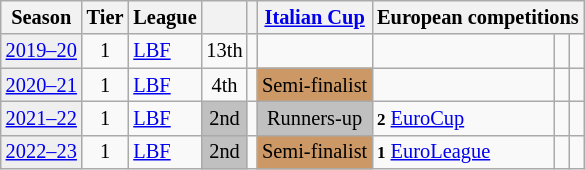<table class="wikitable" style="font-size:85%">
<tr bgcolor=>
<th>Season</th>
<th>Tier</th>
<th>League</th>
<th></th>
<th></th>
<th><a href='#'>Italian Cup</a></th>
<th colspan=3>European competitions</th>
</tr>
<tr>
<td style="background:#efefef;"><a href='#'>2019–20</a></td>
<td align="center">1</td>
<td><a href='#'>LBF</a></td>
<td align="center">13th</td>
<td></td>
<td align="center"></td>
<td></td>
<td></td>
<td></td>
</tr>
<tr>
<td style="background:#efefef;"><a href='#'>2020–21</a></td>
<td align="center">1</td>
<td><a href='#'>LBF</a></td>
<td align="center">4th</td>
<td></td>
<td align="center" bgcolor=#cc9966>Semi-finalist</td>
<td></td>
<td></td>
<td></td>
</tr>
<tr>
<td style="background:#efefef;"><a href='#'>2021–22</a></td>
<td align="center">1</td>
<td><a href='#'>LBF</a></td>
<td align="center" bgcolor=silver>2nd</td>
<td></td>
<td align="center" bgcolor=silver>Runners-up</td>
<td><small><strong>2</strong></small> <a href='#'>EuroCup</a></td>
<td></td>
<td></td>
</tr>
<tr>
<td style="background:#efefef;"><a href='#'>2022–23</a></td>
<td align="center">1</td>
<td><a href='#'>LBF</a></td>
<td align="center" bgcolor=silver>2nd</td>
<td></td>
<td align="center" bgcolor=#cc9966>Semi-finalist</td>
<td><small><strong>1</strong></small> <a href='#'>EuroLeague</a></td>
<td></td>
<td></td>
</tr>
</table>
